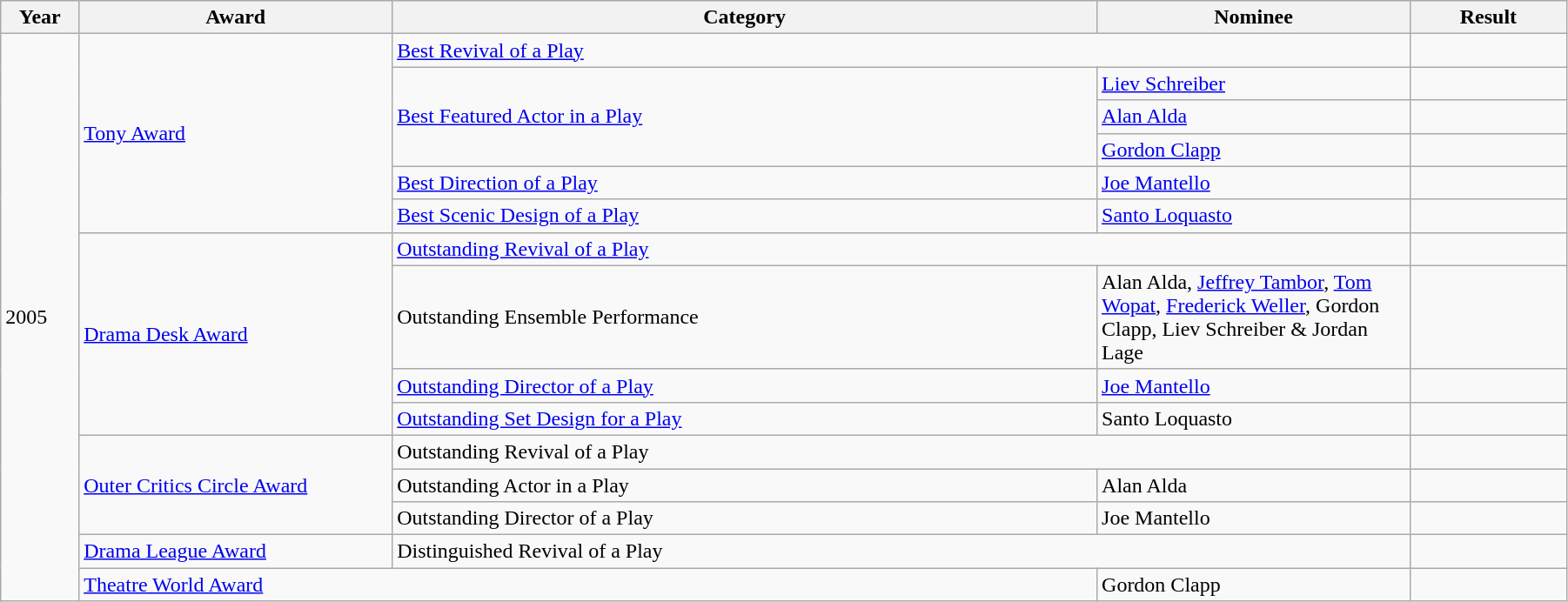<table class="wikitable" style="width:95%;">
<tr>
<th style="width:5%;">Year</th>
<th style="width:20%;">Award</th>
<th style="width:45%;">Category</th>
<th style="width:20%;">Nominee</th>
<th style="width:10%;">Result</th>
</tr>
<tr>
<td rowspan="15">2005</td>
<td rowspan="6"><a href='#'>Tony Award</a></td>
<td colspan="2"><a href='#'>Best Revival of a Play</a></td>
<td></td>
</tr>
<tr>
<td rowspan="3"><a href='#'>Best Featured Actor in a Play</a></td>
<td><a href='#'>Liev Schreiber</a></td>
<td></td>
</tr>
<tr>
<td><a href='#'>Alan Alda</a></td>
<td></td>
</tr>
<tr>
<td><a href='#'>Gordon Clapp</a></td>
<td></td>
</tr>
<tr>
<td><a href='#'>Best Direction of a Play</a></td>
<td><a href='#'>Joe Mantello</a></td>
<td></td>
</tr>
<tr>
<td><a href='#'>Best Scenic Design of a Play</a></td>
<td><a href='#'>Santo Loquasto</a></td>
<td></td>
</tr>
<tr>
<td rowspan="4"><a href='#'>Drama Desk Award</a></td>
<td colspan="2"><a href='#'>Outstanding Revival of a Play</a></td>
<td></td>
</tr>
<tr>
<td>Outstanding Ensemble Performance</td>
<td>Alan Alda, <a href='#'>Jeffrey Tambor</a>, <a href='#'>Tom Wopat</a>, <a href='#'>Frederick Weller</a>, Gordon Clapp, Liev Schreiber & Jordan Lage</td>
<td></td>
</tr>
<tr>
<td><a href='#'>Outstanding Director of a Play</a></td>
<td><a href='#'>Joe Mantello</a></td>
<td></td>
</tr>
<tr>
<td><a href='#'>Outstanding Set Design for a Play</a></td>
<td>Santo Loquasto</td>
<td></td>
</tr>
<tr>
<td rowspan="3"><a href='#'>Outer Critics Circle Award</a></td>
<td colspan="2">Outstanding Revival of a Play</td>
<td></td>
</tr>
<tr>
<td>Outstanding Actor in a Play</td>
<td>Alan Alda</td>
<td></td>
</tr>
<tr>
<td>Outstanding Director of a Play</td>
<td>Joe Mantello</td>
<td></td>
</tr>
<tr>
<td><a href='#'>Drama League Award</a></td>
<td colspan="2">Distinguished Revival of a Play</td>
<td></td>
</tr>
<tr>
<td colspan="2"><a href='#'>Theatre World Award</a></td>
<td>Gordon Clapp</td>
<td></td>
</tr>
</table>
